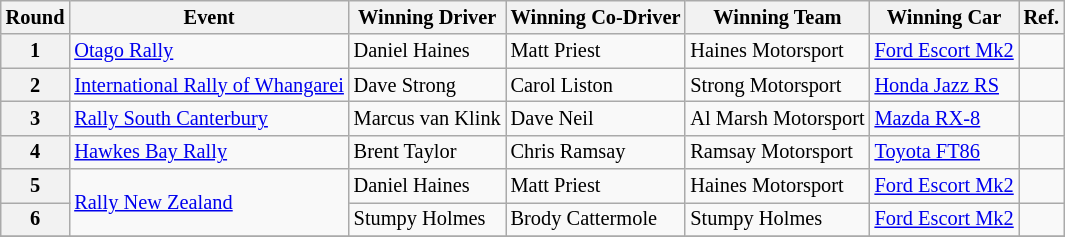<table class="wikitable" style=font-size:85%;>
<tr>
<th>Round</th>
<th>Event</th>
<th>Winning Driver</th>
<th>Winning Co-Driver</th>
<th>Winning Team</th>
<th>Winning Car</th>
<th>Ref.</th>
</tr>
<tr>
<th>1</th>
<td> <a href='#'>Otago Rally</a></td>
<td> Daniel Haines</td>
<td> Matt Priest</td>
<td> Haines Motorsport</td>
<td> <a href='#'>Ford Escort Mk2</a></td>
<td></td>
</tr>
<tr>
<th>2</th>
<td> <a href='#'>International Rally of Whangarei</a></td>
<td> Dave Strong</td>
<td> Carol Liston</td>
<td> Strong Motorsport</td>
<td> <a href='#'>Honda Jazz RS</a></td>
<td></td>
</tr>
<tr>
<th>3</th>
<td> <a href='#'>Rally South Canterbury</a></td>
<td> Marcus van Klink</td>
<td> Dave Neil</td>
<td> Al Marsh Motorsport</td>
<td> <a href='#'>Mazda RX-8</a></td>
<td></td>
</tr>
<tr>
<th>4</th>
<td> <a href='#'>Hawkes Bay Rally</a></td>
<td> Brent Taylor</td>
<td> Chris Ramsay</td>
<td> Ramsay Motorsport</td>
<td> <a href='#'>Toyota FT86</a></td>
<td></td>
</tr>
<tr>
<th>5</th>
<td rowspan=2> <a href='#'>Rally New Zealand</a></td>
<td> Daniel Haines</td>
<td> Matt Priest</td>
<td> Haines Motorsport</td>
<td> <a href='#'>Ford Escort Mk2</a></td>
<td></td>
</tr>
<tr>
<th>6</th>
<td> Stumpy Holmes</td>
<td> Brody Cattermole</td>
<td> Stumpy Holmes</td>
<td> <a href='#'>Ford Escort Mk2</a></td>
<td></td>
</tr>
<tr>
</tr>
</table>
